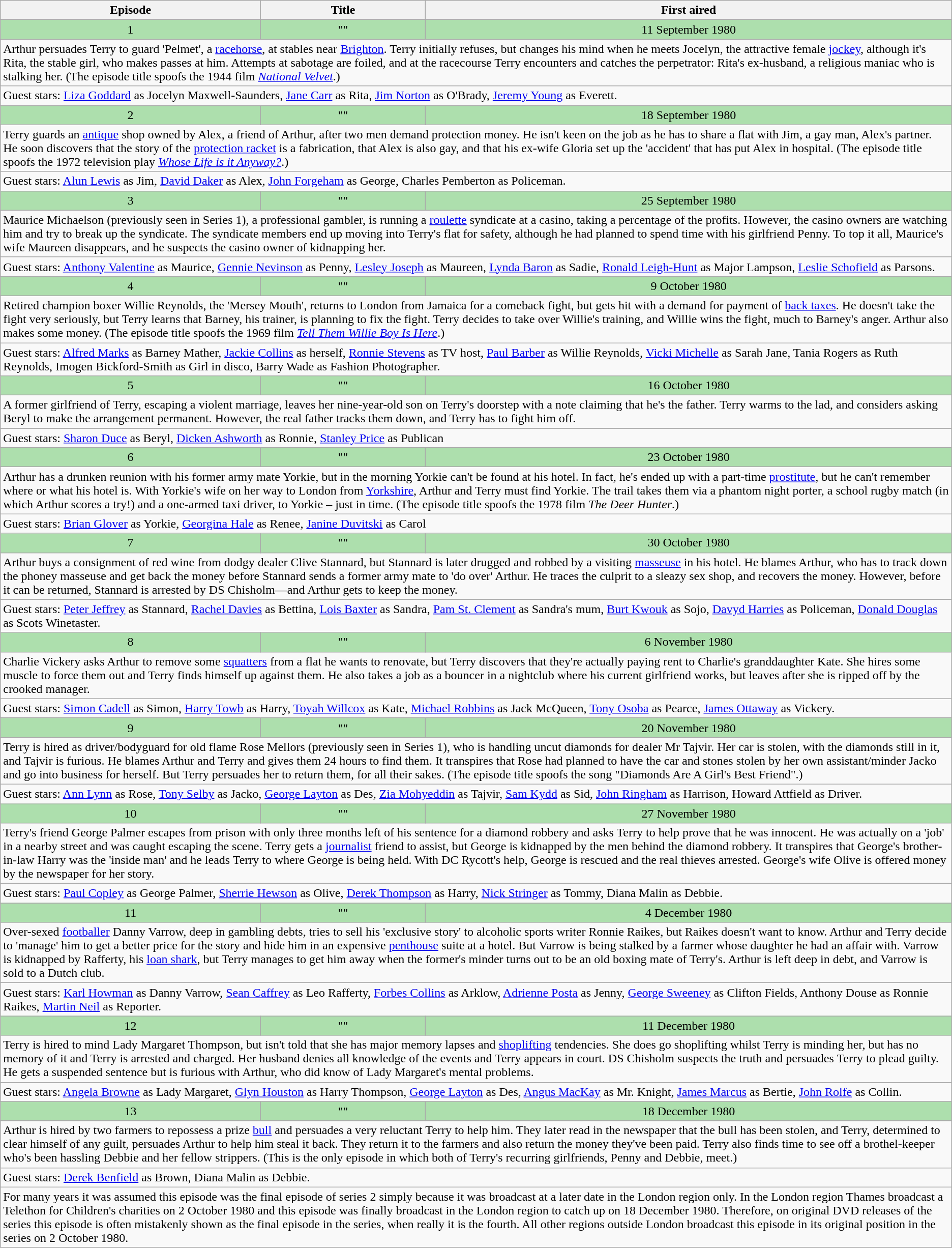<table class="wikitable">
<tr>
<th>Episode</th>
<th>Title</th>
<th>First aired</th>
</tr>
<tr style="text-align:center; background:#addfad;">
<td>1</td>
<td>""</td>
<td>11 September 1980</td>
</tr>
<tr>
<td colspan="3">Arthur persuades Terry to guard 'Pelmet', a <a href='#'>racehorse</a>, at stables near <a href='#'>Brighton</a>. Terry initially refuses, but changes his mind when he meets Jocelyn, the attractive female <a href='#'>jockey</a>, although it's Rita, the stable girl, who makes passes at him. Attempts at sabotage are foiled, and at the racecourse Terry encounters and catches the perpetrator: Rita's ex-husband, a religious maniac who is stalking her. (The episode title spoofs the 1944 film <em><a href='#'>National Velvet</a></em>.)</td>
</tr>
<tr>
<td colspan="3">Guest stars: <a href='#'>Liza Goddard</a> as Jocelyn Maxwell-Saunders, <a href='#'>Jane Carr</a> as Rita, <a href='#'>Jim Norton</a> as O'Brady, <a href='#'>Jeremy Young</a> as Everett.</td>
</tr>
<tr style="text-align:center; background:#addfad;">
<td>2</td>
<td>""</td>
<td>18 September 1980</td>
</tr>
<tr>
<td colspan="3">Terry guards an <a href='#'>antique</a> shop owned by Alex, a friend of Arthur, after two men demand protection money. He isn't keen on the job as he has to share a flat with Jim, a gay man, Alex's partner. He soon discovers that the story of the <a href='#'>protection racket</a> is a fabrication, that Alex is also gay, and that his ex-wife Gloria set up the 'accident' that has put Alex in hospital. (The episode title spoofs the 1972 television play <em><a href='#'>Whose Life is it Anyway?</a></em>.)</td>
</tr>
<tr>
<td colspan="3">Guest stars: <a href='#'>Alun Lewis</a> as Jim, <a href='#'>David Daker</a> as Alex, <a href='#'>John Forgeham</a> as George, Charles Pemberton as Policeman.</td>
</tr>
<tr style="text-align:center; background:#addfad;">
<td>3</td>
<td>""</td>
<td>25 September 1980</td>
</tr>
<tr>
<td colspan="3">Maurice Michaelson (previously seen in Series 1), a professional gambler, is running a <a href='#'>roulette</a> syndicate at a casino, taking a percentage of the profits. However, the casino owners are watching him and try to break up the syndicate. The syndicate members end up moving into Terry's flat for safety, although he had planned to spend time with his girlfriend Penny. To top it all, Maurice's wife Maureen disappears, and he suspects the casino owner of kidnapping her.</td>
</tr>
<tr>
<td colspan="3">Guest stars: <a href='#'>Anthony Valentine</a> as Maurice, <a href='#'>Gennie Nevinson</a> as Penny, <a href='#'>Lesley Joseph</a> as Maureen, <a href='#'>Lynda Baron</a> as Sadie, <a href='#'>Ronald Leigh-Hunt</a> as Major Lampson, <a href='#'>Leslie Schofield</a> as Parsons.</td>
</tr>
<tr style="text-align:center; background:#addfad;">
<td>4</td>
<td>""</td>
<td>9 October 1980</td>
</tr>
<tr>
<td colspan="3">Retired champion boxer Willie Reynolds, the 'Mersey Mouth', returns to London from Jamaica for a comeback fight, but gets hit with a demand for payment of <a href='#'>back taxes</a>. He doesn't take the fight very seriously, but Terry learns that Barney, his trainer, is planning to fix the fight. Terry decides to take over Willie's training, and Willie wins the fight, much to Barney's anger. Arthur also makes some money. (The episode title spoofs the 1969 film <em><a href='#'>Tell Them Willie Boy Is Here</a></em>.)</td>
</tr>
<tr>
<td colspan="3">Guest stars: <a href='#'>Alfred Marks</a> as Barney Mather, <a href='#'>Jackie Collins</a> as herself, <a href='#'>Ronnie Stevens</a> as TV host, <a href='#'>Paul Barber</a> as Willie Reynolds, <a href='#'>Vicki Michelle</a> as Sarah Jane, Tania Rogers as Ruth Reynolds, Imogen Bickford-Smith as Girl in disco, Barry Wade as Fashion Photographer.</td>
</tr>
<tr style="text-align:center; background:#addfad;">
<td>5</td>
<td>""</td>
<td>16 October 1980</td>
</tr>
<tr>
<td colspan="3">A former girlfriend of Terry, escaping a violent marriage, leaves her nine-year-old son on Terry's doorstep with a note claiming that he's the father. Terry warms to the lad, and considers asking Beryl to make the arrangement permanent. However, the real father tracks them down, and Terry has to fight him off.</td>
</tr>
<tr>
<td colspan="3">Guest stars: <a href='#'>Sharon Duce</a> as Beryl, <a href='#'>Dicken Ashworth</a> as Ronnie, <a href='#'>Stanley Price</a> as Publican</td>
</tr>
<tr style="text-align:center; background:#addfad;">
<td>6</td>
<td>""</td>
<td>23 October 1980</td>
</tr>
<tr>
<td colspan="3">Arthur has a drunken reunion with his former army mate Yorkie, but in the morning Yorkie can't be found at his hotel. In fact, he's ended up with a part-time <a href='#'>prostitute</a>, but he can't remember where or what his hotel is. With Yorkie's wife on her way to London from <a href='#'>Yorkshire</a>, Arthur and Terry must find Yorkie. The trail takes them via a phantom night porter, a school rugby match (in which Arthur scores a try!) and a one-armed taxi driver, to Yorkie – just in time. (The episode title spoofs the 1978 film <em>The Deer Hunter</em>.)</td>
</tr>
<tr>
<td colspan="3">Guest stars: <a href='#'>Brian Glover</a> as Yorkie, <a href='#'>Georgina Hale</a> as Renee, <a href='#'>Janine Duvitski</a> as Carol</td>
</tr>
<tr style="text-align:center; background:#addfad;">
<td>7</td>
<td>""</td>
<td>30 October 1980</td>
</tr>
<tr>
<td colspan="3">Arthur buys a consignment of red wine from dodgy dealer Clive Stannard, but Stannard is later drugged and robbed by a visiting <a href='#'>masseuse</a> in his hotel. He blames Arthur, who has to track down the phoney masseuse and get back the money before Stannard sends a former army mate to 'do over' Arthur. He traces the culprit to a sleazy sex shop, and recovers the money. However, before it can be returned, Stannard is arrested by DS Chisholm—and Arthur gets to keep the money.</td>
</tr>
<tr>
<td colspan="3">Guest stars: <a href='#'>Peter Jeffrey</a> as Stannard, <a href='#'>Rachel Davies</a> as Bettina, <a href='#'>Lois Baxter</a> as Sandra, <a href='#'>Pam St. Clement</a> as Sandra's mum, <a href='#'>Burt Kwouk</a> as Sojo, <a href='#'>Davyd Harries</a> as Policeman, <a href='#'>Donald Douglas</a> as Scots Winetaster.</td>
</tr>
<tr style="text-align:center; background:#addfad;">
<td>8</td>
<td>""</td>
<td>6 November 1980</td>
</tr>
<tr>
<td colspan="3">Charlie Vickery asks Arthur to remove some <a href='#'>squatters</a> from a flat he wants to renovate, but Terry discovers that they're actually paying rent to Charlie's granddaughter Kate. She hires some muscle to force them out and Terry finds himself up against them. He also takes a job as a bouncer in a nightclub where his current girlfriend works, but leaves after she is ripped off by the crooked manager.</td>
</tr>
<tr>
<td colspan="3">Guest stars: <a href='#'>Simon Cadell</a> as Simon, <a href='#'>Harry Towb</a> as Harry, <a href='#'>Toyah Willcox</a> as Kate, <a href='#'>Michael Robbins</a> as Jack McQueen, <a href='#'>Tony Osoba</a> as Pearce, <a href='#'>James Ottaway</a> as Vickery.</td>
</tr>
<tr style="text-align:center; background:#addfad;">
<td>9</td>
<td>""</td>
<td>20 November 1980</td>
</tr>
<tr>
<td colspan="3">Terry is hired as driver/bodyguard for old flame Rose Mellors (previously seen in Series 1), who is handling uncut diamonds for dealer Mr Tajvir. Her car is stolen, with the diamonds still in it, and Tajvir is furious. He blames Arthur and Terry and gives them 24 hours to find them. It transpires that Rose had planned to have the car and stones stolen by her own assistant/minder Jacko and go into business for herself. But Terry persuades her to return them, for all their sakes. (The episode title spoofs the song "Diamonds Are A Girl's Best Friend".)</td>
</tr>
<tr>
<td colspan="3">Guest stars: <a href='#'>Ann Lynn</a> as Rose, <a href='#'>Tony Selby</a> as Jacko, <a href='#'>George Layton</a> as Des, <a href='#'>Zia Mohyeddin</a> as Tajvir, <a href='#'>Sam Kydd</a> as Sid, <a href='#'>John Ringham</a> as Harrison, Howard Attfield as Driver.</td>
</tr>
<tr style="text-align:center; background:#addfad;">
<td>10</td>
<td>""</td>
<td>27 November 1980</td>
</tr>
<tr>
<td colspan="3">Terry's friend George Palmer escapes from prison with only three months left of his sentence for a diamond robbery and asks Terry to help prove that he was innocent. He was actually on a 'job' in a nearby street and was caught escaping the scene. Terry gets a <a href='#'>journalist</a> friend to assist, but George is kidnapped by the men behind the diamond robbery. It transpires that George's brother-in-law Harry was the 'inside man' and he leads Terry to where George is being held. With DC Rycott's help, George is rescued and the real thieves arrested. George's wife Olive is offered money by the newspaper for her story.</td>
</tr>
<tr>
<td colspan="3">Guest stars: <a href='#'>Paul Copley</a> as George Palmer, <a href='#'>Sherrie Hewson</a> as Olive, <a href='#'>Derek Thompson</a> as Harry, <a href='#'>Nick Stringer</a> as Tommy, Diana Malin as Debbie.</td>
</tr>
<tr style="text-align:center; background:#addfad;">
<td>11</td>
<td>""</td>
<td>4 December 1980</td>
</tr>
<tr>
<td colspan="3">Over-sexed <a href='#'>footballer</a> Danny Varrow, deep in gambling debts, tries to sell his 'exclusive story' to alcoholic sports writer Ronnie Raikes, but Raikes doesn't want to know. Arthur and Terry decide to 'manage' him to get a better price for the story and hide him in an expensive <a href='#'>penthouse</a> suite at a hotel. But Varrow is being stalked by a farmer whose daughter he had an affair with. Varrow is kidnapped by Rafferty, his <a href='#'>loan shark</a>, but Terry manages to get him away when the former's minder turns out to be an old boxing mate of Terry's. Arthur is left deep in debt, and Varrow is sold to a Dutch club.</td>
</tr>
<tr>
<td colspan="3">Guest stars: <a href='#'>Karl Howman</a> as Danny Varrow, <a href='#'>Sean Caffrey</a> as Leo Rafferty, <a href='#'>Forbes Collins</a> as Arklow, <a href='#'>Adrienne Posta</a> as Jenny, <a href='#'>George Sweeney</a> as Clifton Fields, Anthony Douse as Ronnie Raikes, <a href='#'>Martin Neil</a> as Reporter.</td>
</tr>
<tr style="text-align:center; background:#addfad;">
<td>12</td>
<td>""</td>
<td>11 December 1980</td>
</tr>
<tr>
<td colspan="3">Terry is hired to mind Lady Margaret Thompson, but isn't told that she has major memory lapses and <a href='#'>shoplifting</a> tendencies. She does go shoplifting whilst Terry is minding her, but has no memory of it and Terry is arrested and charged. Her husband denies all knowledge of the events and Terry appears in court. DS Chisholm suspects the truth and persuades Terry to plead guilty. He gets a suspended sentence but is furious with Arthur, who did know of Lady Margaret's mental problems.</td>
</tr>
<tr>
<td colspan="3">Guest stars: <a href='#'>Angela Browne</a> as Lady Margaret, <a href='#'>Glyn Houston</a> as Harry Thompson, <a href='#'>George Layton</a> as Des, <a href='#'>Angus MacKay</a> as Mr. Knight, <a href='#'>James Marcus</a> as Bertie, <a href='#'>John Rolfe</a> as Collin.</td>
</tr>
<tr style="text-align:center; background:#addfad;">
<td>13</td>
<td>""</td>
<td>18 December 1980</td>
</tr>
<tr>
<td colspan="3">Arthur is hired by two farmers to repossess a prize <a href='#'>bull</a> and persuades a very reluctant Terry to help him. They later read in the newspaper that the bull has been stolen, and Terry, determined to clear himself of any guilt, persuades Arthur to help him steal it back. They return it to the farmers and also return the money they've been paid. Terry also finds time to see off a brothel-keeper who's been hassling Debbie and her fellow strippers. (This is the only episode in which both of Terry's recurring girlfriends, Penny and Debbie, meet.)</td>
</tr>
<tr>
<td colspan="3">Guest stars: <a href='#'>Derek Benfield</a> as Brown, Diana Malin as Debbie.</td>
</tr>
<tr>
<td colspan="3">For many years it was assumed this episode was the final episode of series 2 simply because it was broadcast at a later date in the London region only. In the London region Thames broadcast a Telethon for Children's charities on 2 October 1980 and this episode was finally broadcast in the London region to catch up on 18 December 1980. Therefore, on original DVD releases of the series this episode is often mistakenly shown as the final episode in the series, when really it is the fourth. All other regions outside London broadcast this episode in its original position in the series on 2 October 1980.</td>
</tr>
</table>
